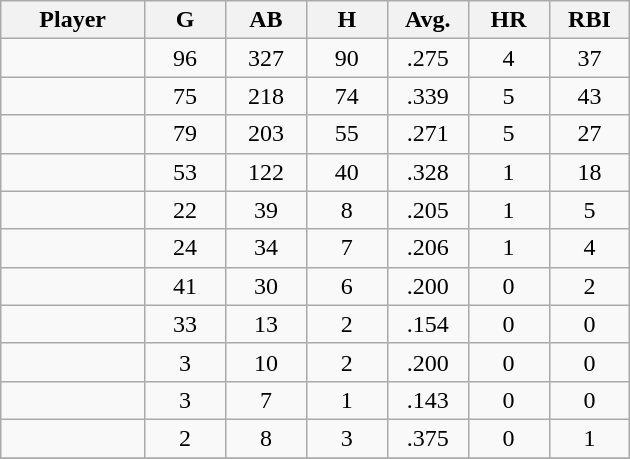<table class="wikitable sortable">
<tr>
<th bgcolor="#DDDDFF" width="16%">Player</th>
<th bgcolor="#DDDDFF" width="9%">G</th>
<th bgcolor="#DDDDFF" width="9%">AB</th>
<th bgcolor="#DDDDFF" width="9%">H</th>
<th bgcolor="#DDDDFF" width="9%">Avg.</th>
<th bgcolor="#DDDDFF" width="9%">HR</th>
<th bgcolor="#DDDDFF" width="9%">RBI</th>
</tr>
<tr align="center">
<td></td>
<td>96</td>
<td>327</td>
<td>90</td>
<td>.275</td>
<td>4</td>
<td>37</td>
</tr>
<tr align="center">
<td></td>
<td>75</td>
<td>218</td>
<td>74</td>
<td>.339</td>
<td>5</td>
<td>43</td>
</tr>
<tr align="center">
<td></td>
<td>79</td>
<td>203</td>
<td>55</td>
<td>.271</td>
<td>5</td>
<td>27</td>
</tr>
<tr align="center">
<td></td>
<td>53</td>
<td>122</td>
<td>40</td>
<td>.328</td>
<td>1</td>
<td>18</td>
</tr>
<tr align="center">
<td></td>
<td>22</td>
<td>39</td>
<td>8</td>
<td>.205</td>
<td>1</td>
<td>5</td>
</tr>
<tr align="center">
<td></td>
<td>24</td>
<td>34</td>
<td>7</td>
<td>.206</td>
<td>1</td>
<td>4</td>
</tr>
<tr align="center">
<td></td>
<td>41</td>
<td>30</td>
<td>6</td>
<td>.200</td>
<td>0</td>
<td>2</td>
</tr>
<tr align="center">
<td></td>
<td>33</td>
<td>13</td>
<td>2</td>
<td>.154</td>
<td>0</td>
<td>0</td>
</tr>
<tr align="center">
<td></td>
<td>3</td>
<td>10</td>
<td>2</td>
<td>.200</td>
<td>0</td>
<td>0</td>
</tr>
<tr align="center">
<td></td>
<td>3</td>
<td>7</td>
<td>1</td>
<td>.143</td>
<td>0</td>
<td>0</td>
</tr>
<tr align="center">
<td></td>
<td>2</td>
<td>8</td>
<td>3</td>
<td>.375</td>
<td>0</td>
<td>1</td>
</tr>
<tr align="center">
</tr>
</table>
